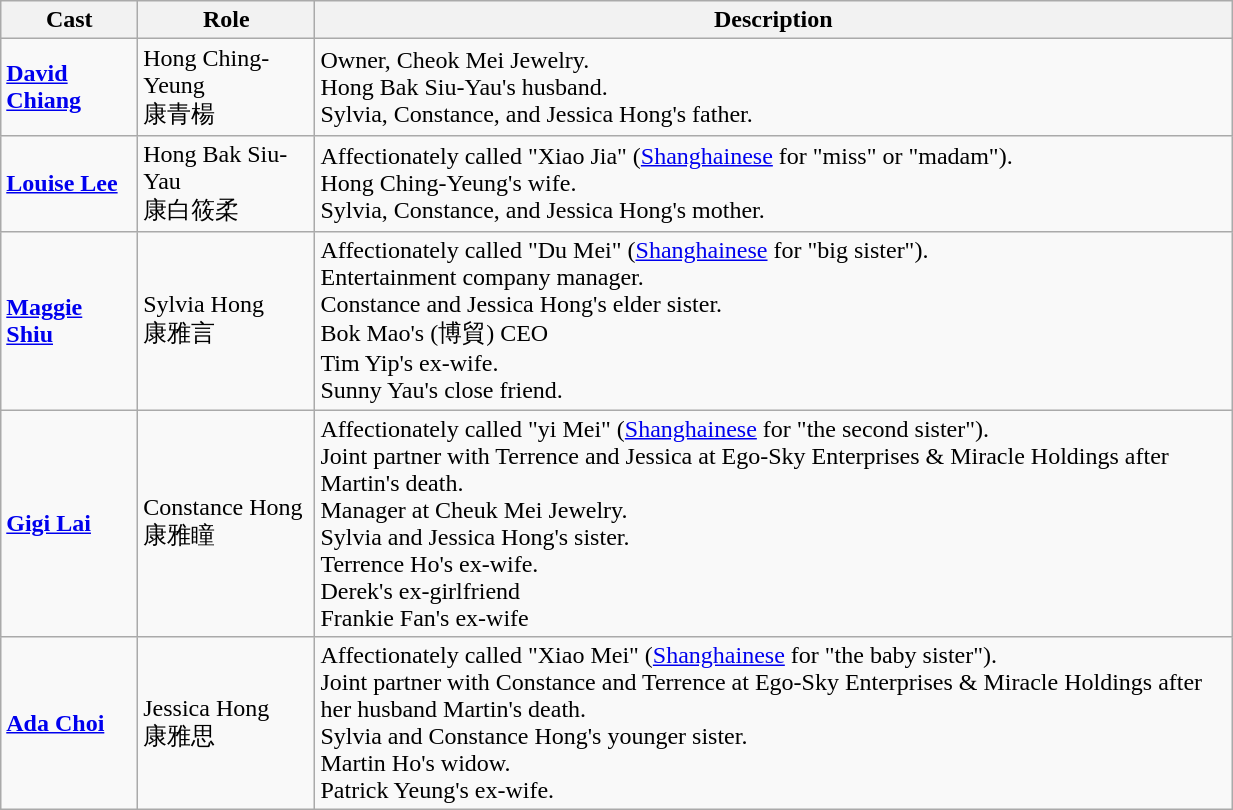<table class="wikitable" width="65%">
<tr>
<th>Cast</th>
<th>Role</th>
<th>Description</th>
</tr>
<tr>
<td><strong><a href='#'>David Chiang</a></strong></td>
<td>Hong Ching-Yeung <br> 康青楊</td>
<td>Owner, Cheok Mei Jewelry.<br>Hong Bak Siu-Yau's husband.<br> Sylvia, Constance, and Jessica Hong's father.</td>
</tr>
<tr>
<td><strong><a href='#'>Louise Lee</a></strong></td>
<td>Hong Bak Siu-Yau <br> 康白筱柔</td>
<td>Affectionately called "Xiao Jia" (<a href='#'>Shanghainese</a> for "miss" or "madam").<br>Hong Ching-Yeung's wife.<br> Sylvia, Constance, and Jessica Hong's mother.</td>
</tr>
<tr>
<td><strong><a href='#'>Maggie Shiu</a></strong></td>
<td>Sylvia Hong <br> 康雅言</td>
<td>Affectionately called "Du Mei" (<a href='#'>Shanghainese</a> for "big sister").<br>Entertainment company manager.<br>Constance and Jessica Hong's elder sister.<br> Bok Mao's (博貿) CEO<br>Tim Yip's ex-wife.<br>Sunny Yau's close friend.</td>
</tr>
<tr>
<td><strong><a href='#'>Gigi Lai</a></strong></td>
<td>Constance Hong <br> 康雅瞳</td>
<td>Affectionately called "yi Mei" (<a href='#'>Shanghainese</a> for "the second sister").<br> Joint partner with Terrence and Jessica at Ego-Sky Enterprises & Miracle Holdings after Martin's death.<br>Manager at Cheuk Mei Jewelry.<br>Sylvia and Jessica Hong's sister. <br> Terrence Ho's ex-wife. <br>Derek's ex-girlfriend<br>Frankie Fan's ex-wife</td>
</tr>
<tr>
<td><strong><a href='#'>Ada Choi</a></strong></td>
<td>Jessica Hong <br> 康雅思</td>
<td>Affectionately called "Xiao Mei" (<a href='#'>Shanghainese</a> for "the baby sister").<br>Joint partner with Constance and Terrence at Ego-Sky Enterprises & Miracle Holdings after her husband Martin's death.<br>Sylvia and Constance Hong's younger sister.<br> Martin Ho's widow.<br> Patrick Yeung's ex-wife.</td>
</tr>
</table>
